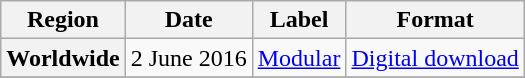<table class="wikitable plainrowheaders">
<tr>
<th scope="col">Region</th>
<th scope="col">Date</th>
<th scope="col">Label</th>
<th scope="col">Format</th>
</tr>
<tr>
<th scope="row">Worldwide</th>
<td>2 June 2016</td>
<td><a href='#'>Modular</a></td>
<td><a href='#'>Digital download</a></td>
</tr>
<tr>
</tr>
</table>
